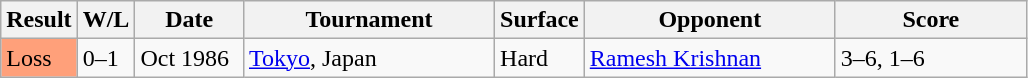<table class="sortable wikitable">
<tr>
<th style="width:40px">Result</th>
<th style="width:30px" class="unsortable">W/L</th>
<th style="width:65px">Date</th>
<th style="width:160px">Tournament</th>
<th style="width:50px">Surface</th>
<th style="width:160px">Opponent</th>
<th style="width:120px" class="unsortable">Score</th>
</tr>
<tr>
<td style="background:#ffa07a;">Loss</td>
<td>0–1</td>
<td>Oct 1986</td>
<td><a href='#'>Tokyo</a>, Japan</td>
<td>Hard</td>
<td> <a href='#'>Ramesh Krishnan</a></td>
<td>3–6, 1–6</td>
</tr>
</table>
